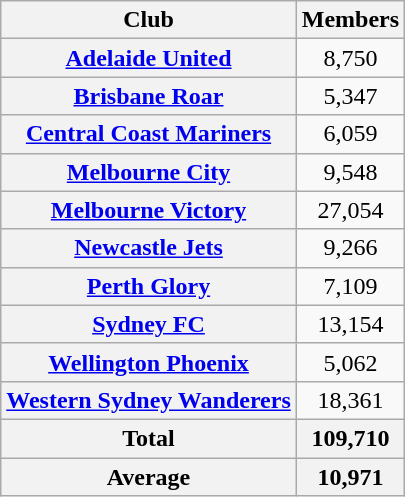<table class="wikitable plainrowheaders sortable" style="text-align:center;">
<tr>
<th>Club</th>
<th>Members</th>
</tr>
<tr>
<th scope="row"><a href='#'>Adelaide United</a></th>
<td>8,750</td>
</tr>
<tr>
<th scope="row"><a href='#'>Brisbane Roar</a></th>
<td>5,347</td>
</tr>
<tr>
<th scope="row"><a href='#'>Central Coast Mariners</a></th>
<td>6,059</td>
</tr>
<tr>
<th scope="row"><a href='#'>Melbourne City</a></th>
<td>9,548</td>
</tr>
<tr>
<th scope="row"><a href='#'>Melbourne Victory</a></th>
<td>27,054</td>
</tr>
<tr>
<th scope="row"><a href='#'>Newcastle Jets</a></th>
<td>9,266</td>
</tr>
<tr>
<th scope="row"><a href='#'>Perth Glory</a></th>
<td>7,109</td>
</tr>
<tr>
<th scope="row"><a href='#'>Sydney FC</a></th>
<td>13,154</td>
</tr>
<tr>
<th scope="row"><a href='#'>Wellington Phoenix</a></th>
<td>5,062</td>
</tr>
<tr>
<th scope="row"><a href='#'>Western Sydney Wanderers</a></th>
<td>18,361</td>
</tr>
<tr>
<th>Total</th>
<th>109,710</th>
</tr>
<tr>
<th>Average</th>
<th>10,971</th>
</tr>
</table>
